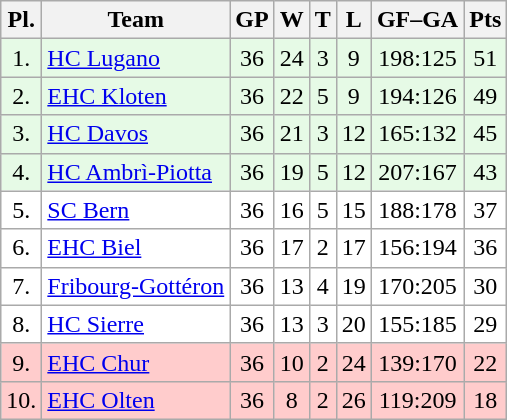<table class="wikitable">
<tr>
<th>Pl.</th>
<th>Team</th>
<th>GP</th>
<th>W</th>
<th>T</th>
<th>L</th>
<th>GF–GA</th>
<th>Pts</th>
</tr>
<tr align="center " bgcolor="#e6fae6">
<td>1.</td>
<td align="left"><a href='#'>HC Lugano</a></td>
<td>36</td>
<td>24</td>
<td>3</td>
<td>9</td>
<td>198:125</td>
<td>51</td>
</tr>
<tr align="center "  bgcolor="#e6fae6">
<td>2.</td>
<td align="left"><a href='#'>EHC Kloten</a></td>
<td>36</td>
<td>22</td>
<td>5</td>
<td>9</td>
<td>194:126</td>
<td>49</td>
</tr>
<tr align="center "  bgcolor="#e6fae6">
<td>3.</td>
<td align="left"><a href='#'>HC Davos</a></td>
<td>36</td>
<td>21</td>
<td>3</td>
<td>12</td>
<td>165:132</td>
<td>45</td>
</tr>
<tr align="center "  bgcolor="#e6fae6">
<td>4.</td>
<td align="left"><a href='#'>HC Ambrì-Piotta</a></td>
<td>36</td>
<td>19</td>
<td>5</td>
<td>12</td>
<td>207:167</td>
<td>43</td>
</tr>
<tr align="center " bgcolor="#FFFFFF">
<td>5.</td>
<td align="left"><a href='#'>SC Bern</a></td>
<td>36</td>
<td>16</td>
<td>5</td>
<td>15</td>
<td>188:178</td>
<td>37</td>
</tr>
<tr align="center "  bgcolor="#FFFFFF">
<td>6.</td>
<td align="left"><a href='#'>EHC Biel</a></td>
<td>36</td>
<td>17</td>
<td>2</td>
<td>17</td>
<td>156:194</td>
<td>36</td>
</tr>
<tr align="center "  bgcolor="#FFFFFF">
<td>7.</td>
<td align="left"><a href='#'>Fribourg-Gottéron</a></td>
<td>36</td>
<td>13</td>
<td>4</td>
<td>19</td>
<td>170:205</td>
<td>30</td>
</tr>
<tr align="center "  bgcolor="#FFFFFF">
<td>8.</td>
<td align="left"><a href='#'>HC Sierre</a></td>
<td>36</td>
<td>13</td>
<td>3</td>
<td>20</td>
<td>155:185</td>
<td>29</td>
</tr>
<tr align="center "  bgcolor="#ffcccc">
<td>9.</td>
<td align="left"><a href='#'>EHC Chur</a></td>
<td>36</td>
<td>10</td>
<td>2</td>
<td>24</td>
<td>139:170</td>
<td>22</td>
</tr>
<tr align="center "  bgcolor="#ffcccc">
<td>10.</td>
<td align="left"><a href='#'>EHC Olten</a></td>
<td>36</td>
<td>8</td>
<td>2</td>
<td>26</td>
<td>119:209</td>
<td>18</td>
</tr>
</table>
